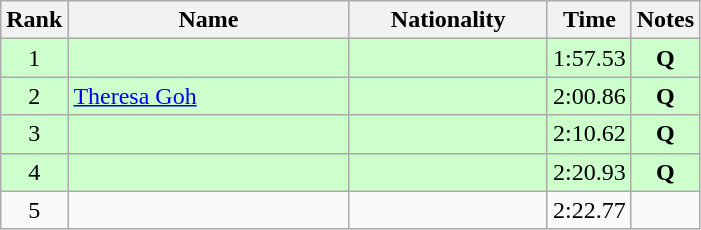<table class="wikitable sortable" style="text-align:center">
<tr>
<th>Rank</th>
<th style="width:180px">Name</th>
<th style="width:125px">Nationality</th>
<th>Time</th>
<th>Notes</th>
</tr>
<tr style="background:#cfc;">
<td>1</td>
<td style="text-align:left;"></td>
<td style="text-align:left;"></td>
<td>1:57.53</td>
<td><strong>Q</strong></td>
</tr>
<tr style="background:#cfc;">
<td>2</td>
<td style="text-align:left;"><a href='#'>Theresa Goh</a></td>
<td style="text-align:left;"></td>
<td>2:00.86</td>
<td><strong>Q</strong></td>
</tr>
<tr style="background:#cfc;">
<td>3</td>
<td style="text-align:left;"></td>
<td style="text-align:left;"></td>
<td>2:10.62</td>
<td><strong>Q</strong></td>
</tr>
<tr style="background:#cfc;">
<td>4</td>
<td style="text-align:left;"></td>
<td style="text-align:left;"></td>
<td>2:20.93</td>
<td><strong>Q</strong></td>
</tr>
<tr>
<td>5</td>
<td style="text-align:left;"></td>
<td style="text-align:left;"></td>
<td>2:22.77</td>
<td></td>
</tr>
</table>
